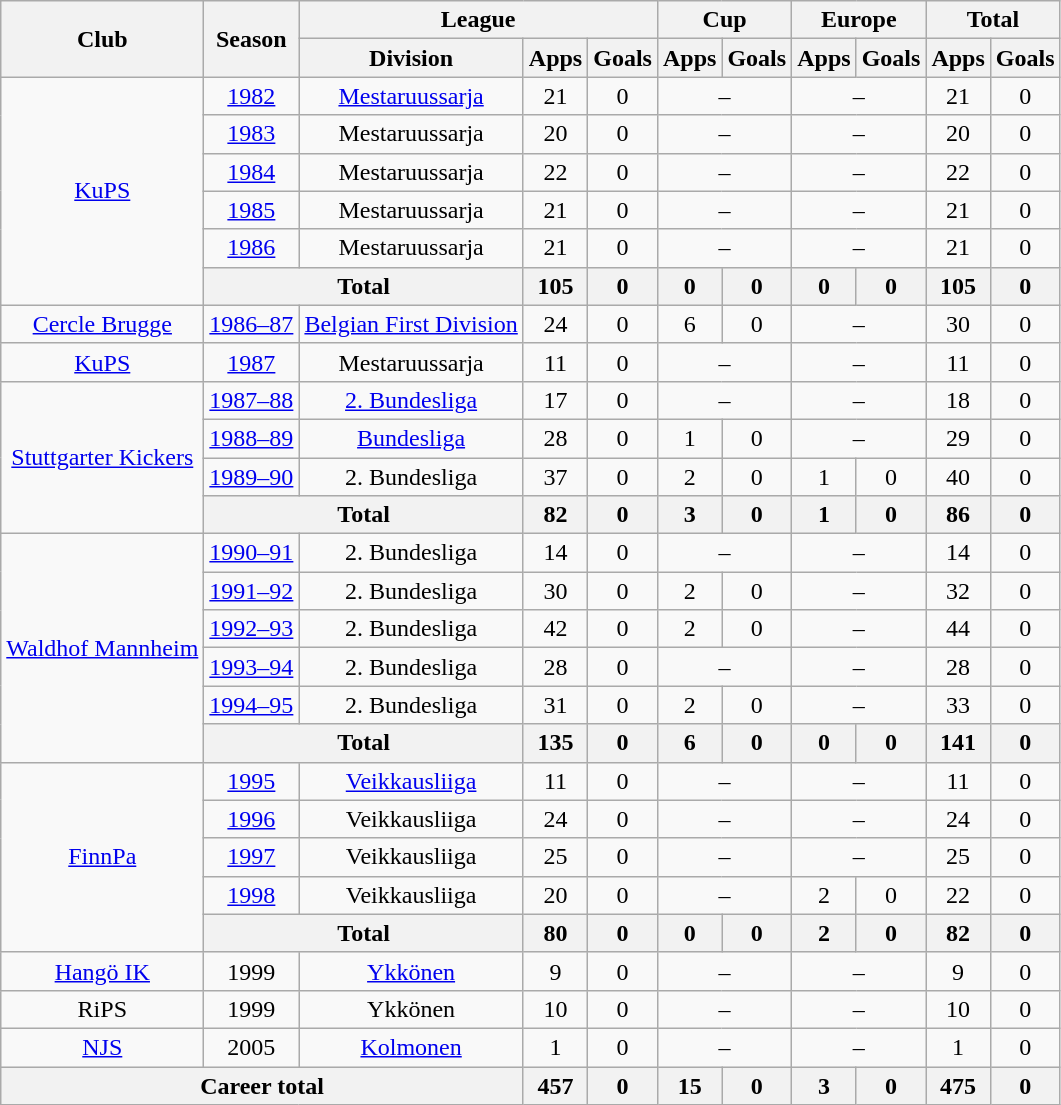<table class="wikitable" style="text-align:center">
<tr>
<th rowspan="2">Club</th>
<th rowspan="2">Season</th>
<th colspan="3">League</th>
<th colspan="2">Cup</th>
<th colspan="2">Europe</th>
<th colspan="2">Total</th>
</tr>
<tr>
<th>Division</th>
<th>Apps</th>
<th>Goals</th>
<th>Apps</th>
<th>Goals</th>
<th>Apps</th>
<th>Goals</th>
<th>Apps</th>
<th>Goals</th>
</tr>
<tr>
<td rowspan=6><a href='#'>KuPS</a></td>
<td><a href='#'>1982</a></td>
<td><a href='#'>Mestaruussarja</a></td>
<td>21</td>
<td>0</td>
<td colspan=2>–</td>
<td colspan=2>–</td>
<td>21</td>
<td>0</td>
</tr>
<tr>
<td><a href='#'>1983</a></td>
<td>Mestaruussarja</td>
<td>20</td>
<td>0</td>
<td colspan=2>–</td>
<td colspan=2>–</td>
<td>20</td>
<td>0</td>
</tr>
<tr>
<td><a href='#'>1984</a></td>
<td>Mestaruussarja</td>
<td>22</td>
<td>0</td>
<td colspan=2>–</td>
<td colspan=2>–</td>
<td>22</td>
<td>0</td>
</tr>
<tr>
<td><a href='#'>1985</a></td>
<td>Mestaruussarja</td>
<td>21</td>
<td>0</td>
<td colspan=2>–</td>
<td colspan=2>–</td>
<td>21</td>
<td>0</td>
</tr>
<tr>
<td><a href='#'>1986</a></td>
<td>Mestaruussarja</td>
<td>21</td>
<td>0</td>
<td colspan=2>–</td>
<td colspan=2>–</td>
<td>21</td>
<td>0</td>
</tr>
<tr>
<th colspan=2>Total</th>
<th>105</th>
<th>0</th>
<th>0</th>
<th>0</th>
<th>0</th>
<th>0</th>
<th>105</th>
<th>0</th>
</tr>
<tr>
<td><a href='#'>Cercle Brugge</a></td>
<td><a href='#'>1986–87</a></td>
<td><a href='#'>Belgian First Division</a></td>
<td>24</td>
<td>0</td>
<td>6</td>
<td>0</td>
<td colspan=2>–</td>
<td>30</td>
<td>0</td>
</tr>
<tr>
<td><a href='#'>KuPS</a></td>
<td><a href='#'>1987</a></td>
<td>Mestaruussarja</td>
<td>11</td>
<td>0</td>
<td colspan=2>–</td>
<td colspan=2>–</td>
<td>11</td>
<td>0</td>
</tr>
<tr>
<td rowspan=4><a href='#'>Stuttgarter Kickers</a></td>
<td><a href='#'>1987–88</a></td>
<td><a href='#'>2. Bundesliga</a></td>
<td>17</td>
<td>0</td>
<td colspan=2>–</td>
<td colspan=2>–</td>
<td>18</td>
<td>0</td>
</tr>
<tr>
<td><a href='#'>1988–89</a></td>
<td><a href='#'>Bundesliga</a></td>
<td>28</td>
<td>0</td>
<td>1</td>
<td>0</td>
<td colspan=2>–</td>
<td>29</td>
<td>0</td>
</tr>
<tr>
<td><a href='#'>1989–90</a></td>
<td>2. Bundesliga</td>
<td>37</td>
<td>0</td>
<td>2</td>
<td>0</td>
<td>1</td>
<td>0</td>
<td>40</td>
<td>0</td>
</tr>
<tr>
<th colspan=2>Total</th>
<th>82</th>
<th>0</th>
<th>3</th>
<th>0</th>
<th>1</th>
<th>0</th>
<th>86</th>
<th>0</th>
</tr>
<tr>
<td rowspan=6><a href='#'>Waldhof Mannheim</a></td>
<td><a href='#'>1990–91</a></td>
<td>2. Bundesliga</td>
<td>14</td>
<td>0</td>
<td colspan=2>–</td>
<td colspan=2>–</td>
<td>14</td>
<td>0</td>
</tr>
<tr>
<td><a href='#'>1991–92</a></td>
<td>2. Bundesliga</td>
<td>30</td>
<td>0</td>
<td>2</td>
<td>0</td>
<td colspan=2>–</td>
<td>32</td>
<td>0</td>
</tr>
<tr>
<td><a href='#'>1992–93</a></td>
<td>2. Bundesliga</td>
<td>42</td>
<td>0</td>
<td>2</td>
<td>0</td>
<td colspan=2>–</td>
<td>44</td>
<td>0</td>
</tr>
<tr>
<td><a href='#'>1993–94</a></td>
<td>2. Bundesliga</td>
<td>28</td>
<td>0</td>
<td colspan=2>–</td>
<td colspan=2>–</td>
<td>28</td>
<td>0</td>
</tr>
<tr>
<td><a href='#'>1994–95</a></td>
<td>2. Bundesliga</td>
<td>31</td>
<td>0</td>
<td>2</td>
<td>0</td>
<td colspan=2>–</td>
<td>33</td>
<td>0</td>
</tr>
<tr>
<th colspan=2>Total</th>
<th>135</th>
<th>0</th>
<th>6</th>
<th>0</th>
<th>0</th>
<th>0</th>
<th>141</th>
<th>0</th>
</tr>
<tr>
<td rowspan=5><a href='#'>FinnPa</a></td>
<td><a href='#'>1995</a></td>
<td><a href='#'>Veikkausliiga</a></td>
<td>11</td>
<td>0</td>
<td colspan=2>–</td>
<td colspan=2>–</td>
<td>11</td>
<td>0</td>
</tr>
<tr>
<td><a href='#'>1996</a></td>
<td>Veikkausliiga</td>
<td>24</td>
<td>0</td>
<td colspan=2>–</td>
<td colspan=2>–</td>
<td>24</td>
<td>0</td>
</tr>
<tr>
<td><a href='#'>1997</a></td>
<td>Veikkausliiga</td>
<td>25</td>
<td>0</td>
<td colspan=2>–</td>
<td colspan=2>–</td>
<td>25</td>
<td>0</td>
</tr>
<tr>
<td><a href='#'>1998</a></td>
<td>Veikkausliiga</td>
<td>20</td>
<td>0</td>
<td colspan=2>–</td>
<td>2</td>
<td>0</td>
<td>22</td>
<td>0</td>
</tr>
<tr>
<th colspan=2>Total</th>
<th>80</th>
<th>0</th>
<th>0</th>
<th>0</th>
<th>2</th>
<th>0</th>
<th>82</th>
<th>0</th>
</tr>
<tr>
<td><a href='#'>Hangö IK</a></td>
<td>1999</td>
<td><a href='#'>Ykkönen</a></td>
<td>9</td>
<td>0</td>
<td colspan=2>–</td>
<td colspan=2>–</td>
<td>9</td>
<td>0</td>
</tr>
<tr>
<td>RiPS</td>
<td>1999</td>
<td>Ykkönen</td>
<td>10</td>
<td>0</td>
<td colspan=2>–</td>
<td colspan=2>–</td>
<td>10</td>
<td>0</td>
</tr>
<tr>
<td><a href='#'>NJS</a></td>
<td>2005</td>
<td><a href='#'>Kolmonen</a></td>
<td>1</td>
<td>0</td>
<td colspan=2>–</td>
<td colspan=2>–</td>
<td>1</td>
<td>0</td>
</tr>
<tr>
<th colspan="3">Career total</th>
<th>457</th>
<th>0</th>
<th>15</th>
<th>0</th>
<th>3</th>
<th>0</th>
<th>475</th>
<th>0</th>
</tr>
</table>
